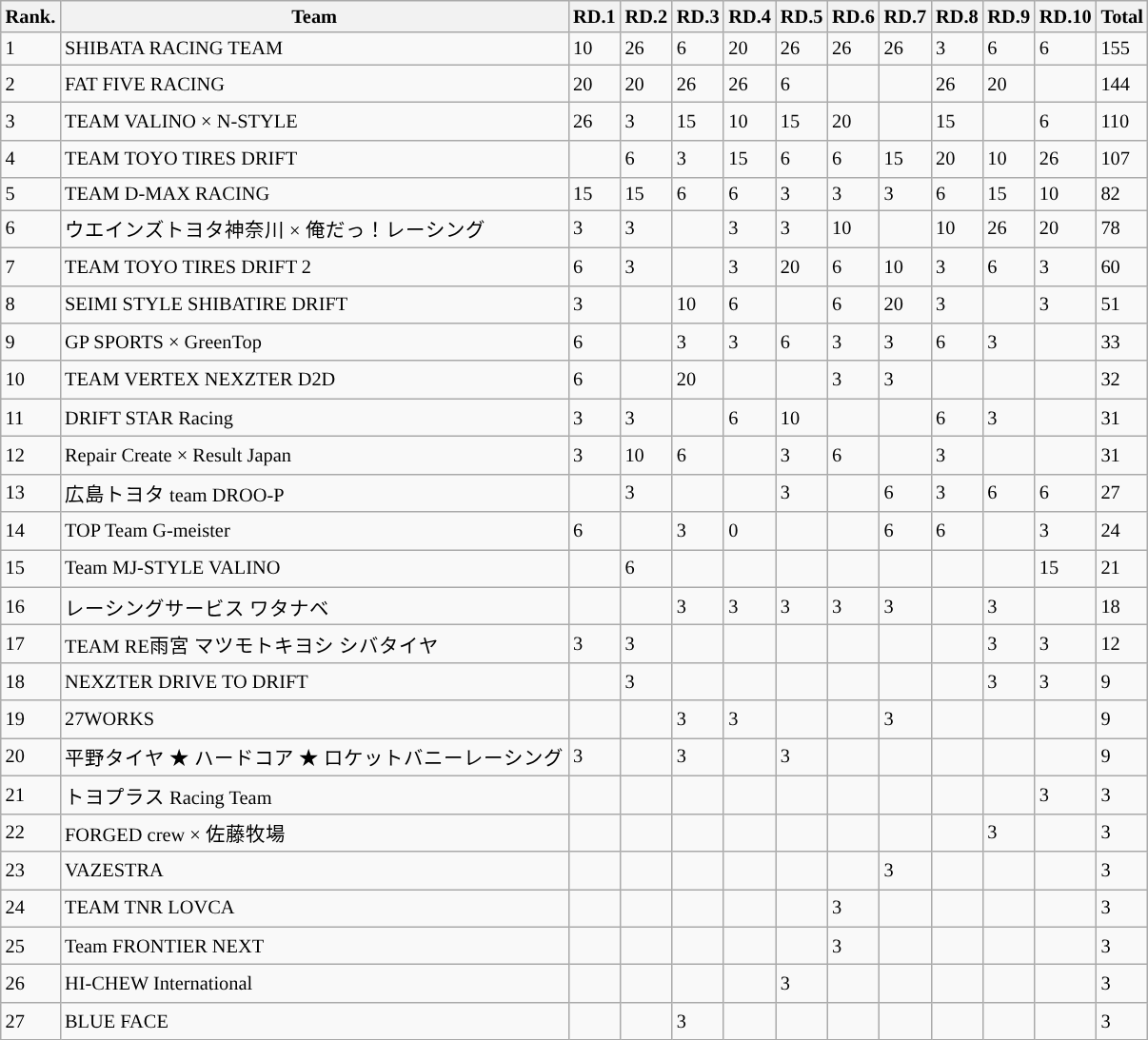<table class="wikitable" style="font-size:85%">
<tr>
<th>Rank.</th>
<th>Team</th>
<th>RD.1</th>
<th>RD.2</th>
<th>RD.3</th>
<th>RD.4</th>
<th>RD.5</th>
<th>RD.6</th>
<th>RD.7</th>
<th>RD.8</th>
<th>RD.9</th>
<th>RD.10</th>
<th>Total</th>
</tr>
<tr>
<td>1</td>
<td>SHIBATA RACING TEAM</td>
<td>10</td>
<td>26</td>
<td>6</td>
<td>20</td>
<td>26</td>
<td>26</td>
<td>26</td>
<td>3</td>
<td>6</td>
<td>6</td>
<td>155</td>
</tr>
<tr>
<td>2</td>
<td>FAT FIVE RACING</td>
<td>20</td>
<td>20</td>
<td>26</td>
<td>26</td>
<td>6</td>
<td>　</td>
<td>　</td>
<td>26</td>
<td>20</td>
<td>　</td>
<td>144</td>
</tr>
<tr>
<td>3</td>
<td>TEAM VALINO × N-STYLE</td>
<td>26</td>
<td>3</td>
<td>15</td>
<td>10</td>
<td>15</td>
<td>20</td>
<td>　</td>
<td>15</td>
<td>　</td>
<td>6</td>
<td>110</td>
</tr>
<tr>
<td>4</td>
<td>TEAM TOYO TIRES DRIFT</td>
<td>　</td>
<td>6</td>
<td>3</td>
<td>15</td>
<td>6</td>
<td>6</td>
<td>15</td>
<td>20</td>
<td>10</td>
<td>26</td>
<td>107</td>
</tr>
<tr>
<td>5</td>
<td>TEAM D-MAX RACING</td>
<td>15</td>
<td>15</td>
<td>6</td>
<td>6</td>
<td>3</td>
<td>3</td>
<td>3</td>
<td>6</td>
<td>15</td>
<td>10</td>
<td>82</td>
</tr>
<tr>
<td>6</td>
<td>ウエインズトヨタ神奈川 × 俺だっ！レーシング</td>
<td>3</td>
<td>3</td>
<td>　</td>
<td>3</td>
<td>3</td>
<td>10</td>
<td>　</td>
<td>10</td>
<td>26</td>
<td>20</td>
<td>78</td>
</tr>
<tr>
<td>7</td>
<td>TEAM TOYO TIRES DRIFT 2</td>
<td>6</td>
<td>3</td>
<td>　</td>
<td>3</td>
<td>20</td>
<td>6</td>
<td>10</td>
<td>3</td>
<td>6</td>
<td>3</td>
<td>60</td>
</tr>
<tr>
<td>8</td>
<td>SEIMI STYLE SHIBATIRE DRIFT</td>
<td>3</td>
<td>　</td>
<td>10</td>
<td>6</td>
<td>　</td>
<td>6</td>
<td>20</td>
<td>3</td>
<td>　</td>
<td>3</td>
<td>51</td>
</tr>
<tr>
<td>9</td>
<td>GP SPORTS × GreenTop</td>
<td>6</td>
<td>　</td>
<td>3</td>
<td>3</td>
<td>6</td>
<td>3</td>
<td>3</td>
<td>6</td>
<td>3</td>
<td>　</td>
<td>33</td>
</tr>
<tr>
<td>10</td>
<td>TEAM VERTEX NEXZTER D2D</td>
<td>6</td>
<td>　</td>
<td>20</td>
<td>　</td>
<td>　</td>
<td>3</td>
<td>3</td>
<td>　</td>
<td>　</td>
<td>　</td>
<td>32</td>
</tr>
<tr>
<td>11</td>
<td>DRIFT STAR Racing</td>
<td>3</td>
<td>3</td>
<td>　</td>
<td>6</td>
<td>10</td>
<td>　</td>
<td>　</td>
<td>6</td>
<td>3</td>
<td>　</td>
<td>31</td>
</tr>
<tr>
<td>12</td>
<td>Repair Create × Result Japan</td>
<td>3</td>
<td>10</td>
<td>6</td>
<td>　</td>
<td>3</td>
<td>6</td>
<td>　</td>
<td>3</td>
<td>　</td>
<td>　</td>
<td>31</td>
</tr>
<tr>
<td>13</td>
<td>広島トヨタ team DROO-P</td>
<td>　</td>
<td>3</td>
<td>　</td>
<td>　</td>
<td>3</td>
<td>　</td>
<td>6</td>
<td>3</td>
<td>6</td>
<td>6</td>
<td>27</td>
</tr>
<tr>
<td>14</td>
<td>TOP Team G-meister</td>
<td>6</td>
<td>　</td>
<td>3</td>
<td>0</td>
<td>　</td>
<td>　</td>
<td>6</td>
<td>6</td>
<td>　</td>
<td>3</td>
<td>24</td>
</tr>
<tr>
<td>15</td>
<td>Team MJ-STYLE VALINO</td>
<td>　</td>
<td>6</td>
<td>　</td>
<td>　</td>
<td>　</td>
<td>　</td>
<td>　</td>
<td>　</td>
<td>　</td>
<td>15</td>
<td>21</td>
</tr>
<tr>
<td>16</td>
<td>レーシングサービス ワタナベ</td>
<td>　</td>
<td>　</td>
<td>3</td>
<td>3</td>
<td>3</td>
<td>3</td>
<td>3</td>
<td>　</td>
<td>3</td>
<td>　</td>
<td>18</td>
</tr>
<tr>
<td>17</td>
<td>TEAM RE雨宮 マツモトキヨシ シバタイヤ</td>
<td>3</td>
<td>3</td>
<td>　</td>
<td>　</td>
<td>　</td>
<td>　</td>
<td>　</td>
<td>　</td>
<td>3</td>
<td>3</td>
<td>12</td>
</tr>
<tr>
<td>18</td>
<td>NEXZTER DRIVE TO DRIFT</td>
<td>　</td>
<td>3</td>
<td>　</td>
<td>　</td>
<td>　</td>
<td>　</td>
<td>　</td>
<td>　</td>
<td>3</td>
<td>3</td>
<td>9</td>
</tr>
<tr>
<td>19</td>
<td>27WORKS</td>
<td>　</td>
<td>　</td>
<td>3</td>
<td>3</td>
<td>　</td>
<td>　</td>
<td>3</td>
<td>　</td>
<td>　</td>
<td>　</td>
<td>9</td>
</tr>
<tr>
<td>20</td>
<td>平野タイヤ ★ ハードコア ★ ロケットバニーレーシング</td>
<td>3</td>
<td>　</td>
<td>3</td>
<td>　</td>
<td>3</td>
<td>　</td>
<td>　</td>
<td>　</td>
<td>　</td>
<td>　</td>
<td>9</td>
</tr>
<tr>
<td>21</td>
<td>トヨプラス Racing Team</td>
<td>　</td>
<td>　</td>
<td>　</td>
<td>　</td>
<td>　</td>
<td>　</td>
<td>　</td>
<td>　</td>
<td>　</td>
<td>3</td>
<td>3</td>
</tr>
<tr>
<td>22</td>
<td>FORGED crew × 佐藤牧場</td>
<td>　</td>
<td>　</td>
<td>　</td>
<td>　</td>
<td>　</td>
<td>　</td>
<td>　</td>
<td>　</td>
<td>3</td>
<td>　</td>
<td>3</td>
</tr>
<tr>
<td>23</td>
<td>VAZESTRA</td>
<td>　</td>
<td>　</td>
<td>　</td>
<td>　</td>
<td>　</td>
<td>　</td>
<td>3</td>
<td>　</td>
<td>　</td>
<td>　</td>
<td>3</td>
</tr>
<tr>
<td>24</td>
<td>TEAM TNR LOVCA</td>
<td>　</td>
<td>　</td>
<td>　</td>
<td>　</td>
<td>　</td>
<td>3</td>
<td>　</td>
<td>　</td>
<td>　</td>
<td>　</td>
<td>3</td>
</tr>
<tr>
<td>25</td>
<td>Team FRONTIER NEXT</td>
<td>　</td>
<td>　</td>
<td>　</td>
<td>　</td>
<td>　</td>
<td>3</td>
<td>　</td>
<td>　</td>
<td>　</td>
<td>　</td>
<td>3</td>
</tr>
<tr>
<td>26</td>
<td>HI-CHEW International</td>
<td>　</td>
<td>　</td>
<td>　</td>
<td>　</td>
<td>3</td>
<td>　</td>
<td>　</td>
<td>　</td>
<td>　</td>
<td>　</td>
<td>3</td>
</tr>
<tr>
<td>27</td>
<td>BLUE FACE</td>
<td>　</td>
<td>　</td>
<td>3</td>
<td>　</td>
<td>　</td>
<td>　</td>
<td>　</td>
<td>　</td>
<td>　</td>
<td>　</td>
<td>3</td>
</tr>
</table>
